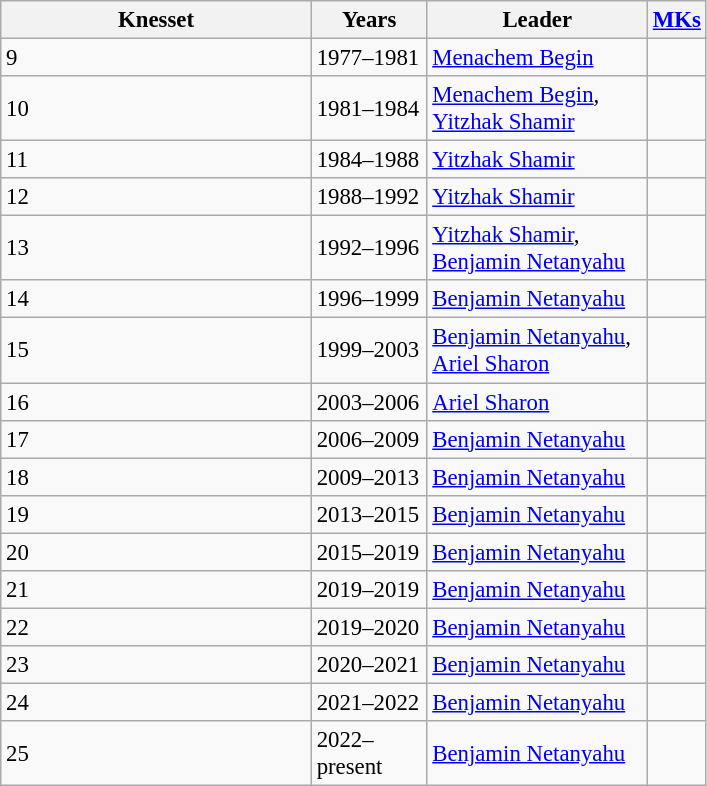<table class="wikitable" style="font-size:95%;">
<tr>
<th colspan="1" style="width:200px">Knesset</th>
<th style="width:70px">Years</th>
<th style="width:140px">Leader</th>
<th><a href='#'>MKs</a></th>
</tr>
<tr>
<td>9</td>
<td>1977–1981</td>
<td><a href='#'>Menachem Begin</a></td>
<td></td>
</tr>
<tr>
<td>10</td>
<td>1981–1984</td>
<td><a href='#'>Menachem Begin</a>, <a href='#'>Yitzhak Shamir</a></td>
<td></td>
</tr>
<tr>
<td>11</td>
<td>1984–1988</td>
<td><a href='#'>Yitzhak Shamir</a></td>
<td></td>
</tr>
<tr>
<td>12</td>
<td>1988–1992</td>
<td><a href='#'>Yitzhak Shamir</a></td>
<td></td>
</tr>
<tr>
<td>13</td>
<td>1992–1996</td>
<td><a href='#'>Yitzhak Shamir</a>, <a href='#'>Benjamin Netanyahu</a></td>
<td></td>
</tr>
<tr>
<td>14</td>
<td>1996–1999</td>
<td><a href='#'>Benjamin Netanyahu</a></td>
<td></td>
</tr>
<tr>
<td>15</td>
<td>1999–2003</td>
<td><a href='#'>Benjamin Netanyahu</a>, <a href='#'>Ariel Sharon</a></td>
<td></td>
</tr>
<tr>
<td>16</td>
<td>2003–2006</td>
<td><a href='#'>Ariel Sharon</a></td>
<td></td>
</tr>
<tr>
<td>17</td>
<td>2006–2009</td>
<td><a href='#'>Benjamin Netanyahu</a></td>
<td></td>
</tr>
<tr>
<td>18</td>
<td>2009–2013</td>
<td><a href='#'>Benjamin Netanyahu</a></td>
<td></td>
</tr>
<tr>
<td>19</td>
<td>2013–2015</td>
<td><a href='#'>Benjamin Netanyahu</a></td>
<td></td>
</tr>
<tr>
<td>20</td>
<td>2015–2019</td>
<td><a href='#'>Benjamin Netanyahu</a></td>
<td></td>
</tr>
<tr>
<td>21</td>
<td>2019–2019</td>
<td><a href='#'>Benjamin Netanyahu</a></td>
<td></td>
</tr>
<tr>
<td>22</td>
<td>2019–2020</td>
<td><a href='#'>Benjamin Netanyahu</a></td>
<td></td>
</tr>
<tr>
<td>23</td>
<td>2020–2021</td>
<td><a href='#'>Benjamin Netanyahu</a></td>
<td></td>
</tr>
<tr>
<td>24</td>
<td>2021–2022</td>
<td><a href='#'>Benjamin Netanyahu</a></td>
<td></td>
</tr>
<tr>
<td>25</td>
<td>2022–present</td>
<td><a href='#'>Benjamin Netanyahu</a></td>
<td></td>
</tr>
</table>
